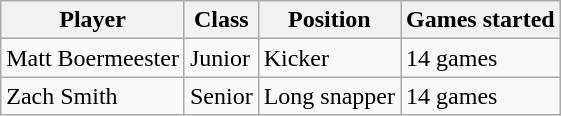<table class="wikitable">
<tr>
<th>Player</th>
<th>Class</th>
<th>Position</th>
<th>Games started</th>
</tr>
<tr>
<td>Matt Boermeester</td>
<td>Junior </td>
<td>Kicker</td>
<td>14 games</td>
</tr>
<tr>
<td>Zach Smith</td>
<td>Senior</td>
<td>Long snapper</td>
<td>14 games</td>
</tr>
</table>
